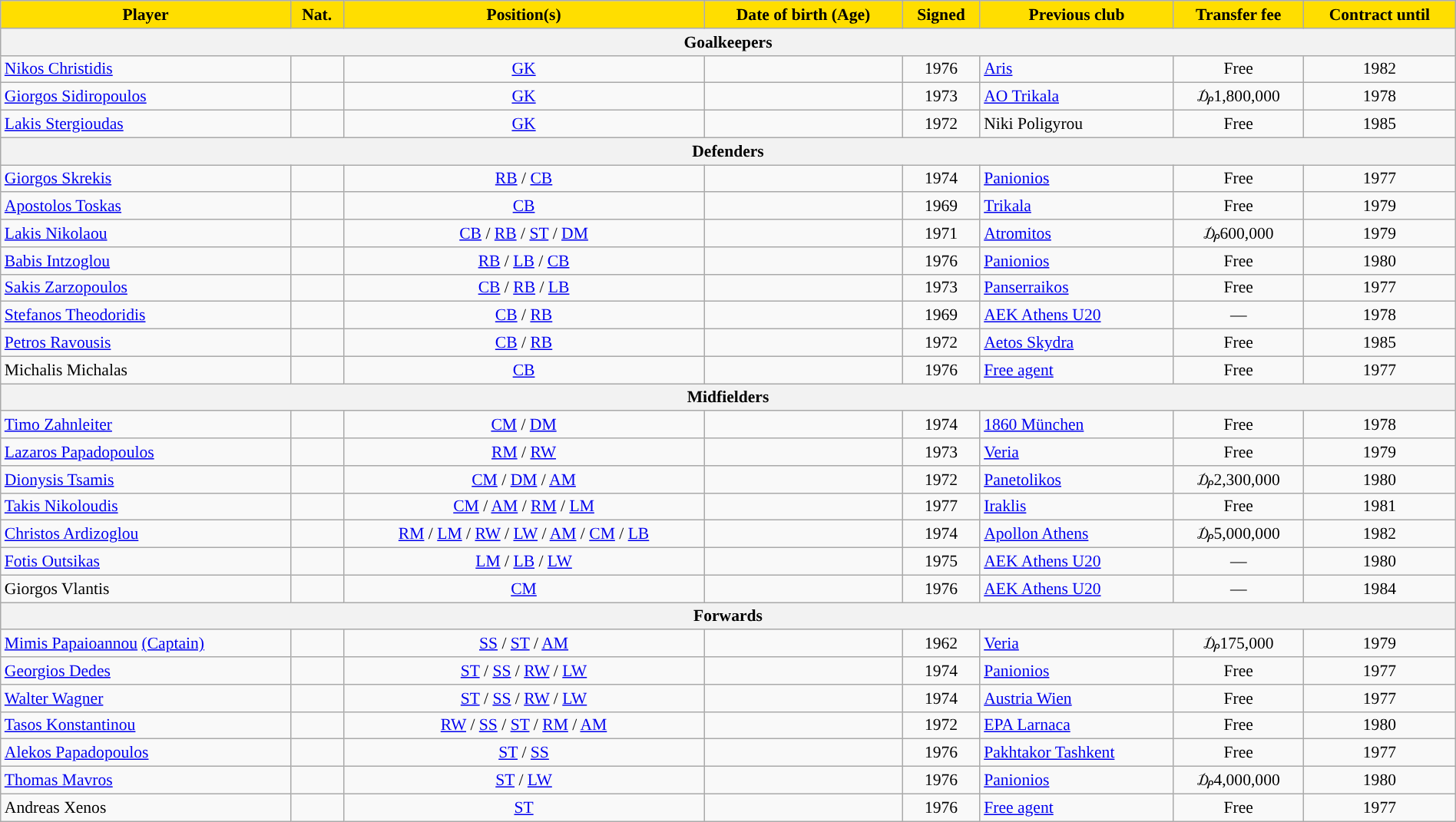<table class="wikitable" style="text-align:center; font-size:90%;width:100%;">
<tr>
<th style="background:#FFDE00">Player</th>
<th style="background:#FFDE00">Nat.</th>
<th style="background:#FFDE00">Position(s)</th>
<th style="background:#FFDE00">Date of birth (Age)</th>
<th style="background:#FFDE00">Signed</th>
<th style="background:#FFDE00">Previous club</th>
<th style="background:#FFDE00">Transfer fee</th>
<th style="background:#FFDE00">Contract until</th>
</tr>
<tr>
<th colspan="8">Goalkeepers</th>
</tr>
<tr>
<td align=left><a href='#'>Nikos Christidis</a></td>
<td></td>
<td><a href='#'>GK</a></td>
<td></td>
<td>1976</td>
<td align=left> <a href='#'>Aris</a></td>
<td>Free</td>
<td>1982</td>
</tr>
<tr>
<td align=left><a href='#'>Giorgos Sidiropoulos</a></td>
<td></td>
<td><a href='#'>GK</a></td>
<td></td>
<td>1973</td>
<td align=left> <a href='#'>AO Trikala</a></td>
<td>₯1,800,000</td>
<td>1978</td>
</tr>
<tr>
<td align=left><a href='#'>Lakis Stergioudas</a></td>
<td></td>
<td><a href='#'>GK</a></td>
<td></td>
<td>1972</td>
<td align=left> Niki Poligyrou</td>
<td>Free</td>
<td>1985</td>
</tr>
<tr>
<th colspan="8">Defenders</th>
</tr>
<tr>
<td align=left><a href='#'>Giorgos Skrekis</a></td>
<td></td>
<td><a href='#'>RB</a> / <a href='#'>CB</a></td>
<td></td>
<td>1974</td>
<td align=left> <a href='#'>Panionios</a></td>
<td>Free</td>
<td>1977</td>
</tr>
<tr>
<td align=left><a href='#'>Apostolos Toskas</a></td>
<td></td>
<td><a href='#'>CB</a></td>
<td></td>
<td>1969</td>
<td align=left> <a href='#'>Trikala</a></td>
<td>Free</td>
<td>1979</td>
</tr>
<tr>
<td align=left><a href='#'>Lakis Nikolaou</a></td>
<td></td>
<td><a href='#'>CB</a> / <a href='#'>RB</a> / <a href='#'>ST</a> / <a href='#'>DM</a></td>
<td></td>
<td>1971</td>
<td align=left> <a href='#'>Atromitos</a></td>
<td>₯600,000</td>
<td>1979</td>
</tr>
<tr>
<td align=left><a href='#'>Babis Intzoglou</a></td>
<td></td>
<td><a href='#'>RB</a> / <a href='#'>LB</a> / <a href='#'>CB</a></td>
<td></td>
<td>1976</td>
<td align=left> <a href='#'>Panionios</a></td>
<td>Free</td>
<td>1980</td>
</tr>
<tr>
<td align=left><a href='#'>Sakis Zarzopoulos</a></td>
<td></td>
<td><a href='#'>CB</a> / <a href='#'>RB</a> / <a href='#'>LB</a></td>
<td></td>
<td>1973</td>
<td align=left> <a href='#'>Panserraikos</a></td>
<td>Free</td>
<td>1977</td>
</tr>
<tr>
<td align=left><a href='#'>Stefanos Theodoridis</a></td>
<td></td>
<td><a href='#'>CB</a> / <a href='#'>RB</a></td>
<td></td>
<td>1969</td>
<td align=left> <a href='#'>AEK Athens U20</a></td>
<td>—</td>
<td>1978</td>
</tr>
<tr>
<td align=left><a href='#'>Petros Ravousis</a></td>
<td></td>
<td><a href='#'>CB</a> / <a href='#'>RB</a></td>
<td></td>
<td>1972</td>
<td align=left> <a href='#'>Aetos Skydra</a></td>
<td>Free</td>
<td>1985</td>
</tr>
<tr>
<td align=left>Michalis Michalas</td>
<td></td>
<td><a href='#'>CB</a></td>
<td></td>
<td>1976</td>
<td align=left><a href='#'>Free agent</a></td>
<td>Free</td>
<td>1977</td>
</tr>
<tr>
<th colspan="8">Midfielders</th>
</tr>
<tr>
<td align=left><a href='#'>Timo Zahnleiter</a></td>
<td></td>
<td><a href='#'>CM</a> / <a href='#'>DM</a></td>
<td></td>
<td>1974</td>
<td align=left> <a href='#'>1860 München</a></td>
<td>Free</td>
<td>1978</td>
</tr>
<tr>
<td align=left><a href='#'>Lazaros Papadopoulos</a></td>
<td></td>
<td><a href='#'>RM</a> / <a href='#'>RW</a></td>
<td></td>
<td>1973</td>
<td align=left> <a href='#'>Veria</a></td>
<td>Free</td>
<td>1979</td>
</tr>
<tr>
<td align=left><a href='#'>Dionysis Tsamis</a></td>
<td></td>
<td><a href='#'>CM</a> / <a href='#'>DM</a> / <a href='#'>AM</a></td>
<td></td>
<td>1972</td>
<td align=left> <a href='#'>Panetolikos</a></td>
<td>₯2,300,000</td>
<td>1980</td>
</tr>
<tr>
<td align=left><a href='#'>Takis Nikoloudis</a></td>
<td></td>
<td><a href='#'>CM</a> / <a href='#'>AM</a> / <a href='#'>RM</a> / <a href='#'>LM</a></td>
<td></td>
<td>1977</td>
<td align=left> <a href='#'>Iraklis</a></td>
<td>Free</td>
<td>1981</td>
</tr>
<tr>
<td align=left><a href='#'>Christos Ardizoglou</a></td>
<td></td>
<td><a href='#'>RM</a> / <a href='#'>LM</a> / <a href='#'>RW</a> / <a href='#'>LW</a>  / <a href='#'>AM</a> / <a href='#'>CM</a> / <a href='#'>LB</a></td>
<td></td>
<td>1974</td>
<td align=left> <a href='#'>Apollon Athens</a></td>
<td>₯5,000,000</td>
<td>1982</td>
</tr>
<tr>
<td align=left><a href='#'>Fotis Outsikas</a></td>
<td></td>
<td><a href='#'>LM</a> / <a href='#'>LB</a> / <a href='#'>LW</a></td>
<td></td>
<td>1975</td>
<td align=left> <a href='#'>AEK Athens U20</a></td>
<td>—</td>
<td>1980</td>
</tr>
<tr>
<td align=left>Giorgos Vlantis</td>
<td></td>
<td><a href='#'>CM</a></td>
<td></td>
<td>1976</td>
<td align=left> <a href='#'>AEK Athens U20</a></td>
<td>—</td>
<td>1984</td>
</tr>
<tr>
<th colspan="8">Forwards</th>
</tr>
<tr>
<td align=left><a href='#'>Mimis Papaioannou</a> <a href='#'>(Captain)</a></td>
<td></td>
<td><a href='#'>SS</a> / <a href='#'>ST</a> / <a href='#'>AM</a></td>
<td></td>
<td>1962</td>
<td align=left> <a href='#'>Veria</a></td>
<td>₯175,000</td>
<td>1979</td>
</tr>
<tr>
<td align=left><a href='#'>Georgios Dedes</a></td>
<td></td>
<td><a href='#'>ST</a> / <a href='#'>SS</a> / <a href='#'>RW</a> / <a href='#'>LW</a></td>
<td></td>
<td>1974</td>
<td align=left> <a href='#'>Panionios</a></td>
<td>Free</td>
<td>1977</td>
</tr>
<tr>
<td align=left><a href='#'>Walter Wagner</a></td>
<td></td>
<td><a href='#'>ST</a> / <a href='#'>SS</a> / <a href='#'>RW</a> / <a href='#'>LW</a></td>
<td></td>
<td>1974</td>
<td align=left> <a href='#'>Austria Wien</a></td>
<td>Free</td>
<td>1977</td>
</tr>
<tr>
<td align=left><a href='#'>Tasos Konstantinou</a></td>
<td></td>
<td><a href='#'>RW</a> / <a href='#'>SS</a> / <a href='#'>ST</a> / <a href='#'>RM</a> / <a href='#'>AM</a></td>
<td></td>
<td>1972</td>
<td align=left> <a href='#'>EPA Larnaca</a></td>
<td>Free</td>
<td>1980</td>
</tr>
<tr>
<td align=left><a href='#'>Alekos Papadopoulos</a></td>
<td></td>
<td><a href='#'>ST</a> / <a href='#'>SS</a></td>
<td></td>
<td>1976</td>
<td align=left> <a href='#'>Pakhtakor Tashkent</a></td>
<td>Free</td>
<td>1977</td>
</tr>
<tr>
<td align=left><a href='#'>Thomas Mavros</a></td>
<td></td>
<td><a href='#'>ST</a> / <a href='#'>LW</a></td>
<td></td>
<td>1976</td>
<td align=left> <a href='#'>Panionios</a></td>
<td>₯4,000,000</td>
<td>1980</td>
</tr>
<tr>
<td align=left>Andreas Xenos</td>
<td></td>
<td><a href='#'>ST</a></td>
<td></td>
<td>1976</td>
<td align=left><a href='#'>Free agent</a></td>
<td>Free</td>
<td>1977</td>
</tr>
</table>
